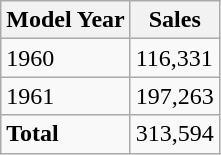<table class="wikitable">
<tr>
<th>Model Year</th>
<th>Sales</th>
</tr>
<tr>
<td>1960</td>
<td>116,331</td>
</tr>
<tr>
<td>1961</td>
<td>197,263</td>
</tr>
<tr>
<td><strong>Total</strong></td>
<td>313,594</td>
</tr>
</table>
